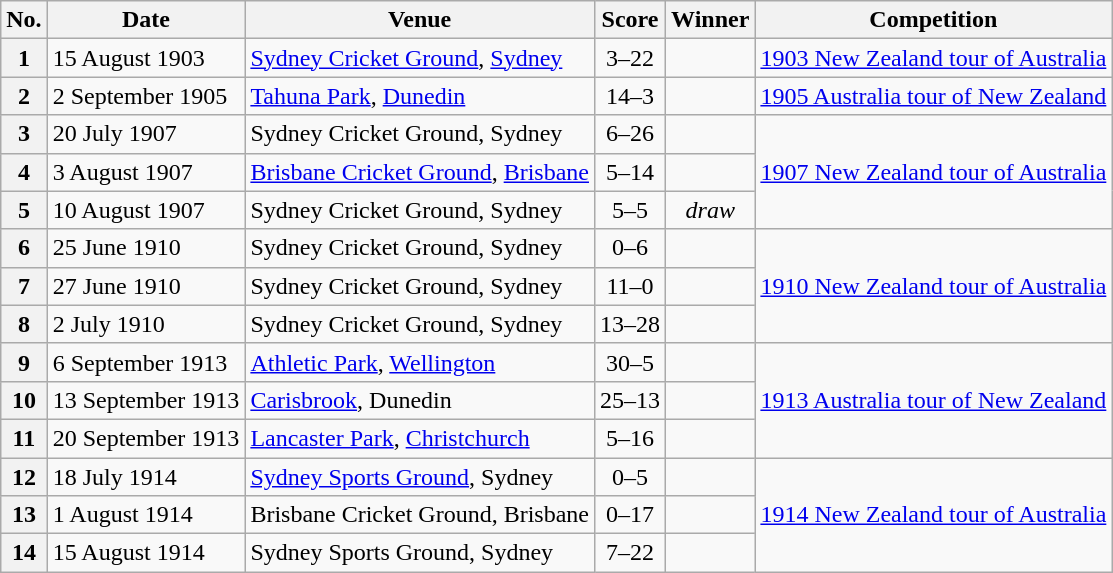<table class="wikitable">
<tr>
<th>No.</th>
<th>Date</th>
<th>Venue</th>
<th>Score</th>
<th>Winner</th>
<th>Competition</th>
</tr>
<tr>
<th>1</th>
<td>15 August 1903</td>
<td><a href='#'>Sydney Cricket Ground</a>, <a href='#'>Sydney</a></td>
<td align="center">3–22</td>
<td></td>
<td><a href='#'>1903 New Zealand tour of Australia</a></td>
</tr>
<tr>
<th>2</th>
<td>2 September 1905</td>
<td><a href='#'>Tahuna Park</a>, <a href='#'>Dunedin</a></td>
<td align="center">14–3</td>
<td></td>
<td><a href='#'>1905 Australia tour of New Zealand</a></td>
</tr>
<tr>
<th>3</th>
<td>20 July 1907</td>
<td>Sydney Cricket Ground, Sydney</td>
<td align="center">6–26</td>
<td></td>
<td rowspan=3><a href='#'>1907 New Zealand tour of Australia</a></td>
</tr>
<tr>
<th>4</th>
<td>3 August 1907</td>
<td><a href='#'>Brisbane Cricket Ground</a>, <a href='#'>Brisbane</a></td>
<td align="center">5–14</td>
<td></td>
</tr>
<tr>
<th>5</th>
<td>10 August 1907</td>
<td>Sydney Cricket Ground, Sydney</td>
<td align="center">5–5</td>
<td align="center"><em>draw</em></td>
</tr>
<tr>
<th>6</th>
<td>25 June 1910</td>
<td>Sydney Cricket Ground, Sydney</td>
<td align="center">0–6</td>
<td></td>
<td rowspan=3><a href='#'>1910 New Zealand tour of Australia</a></td>
</tr>
<tr>
<th>7</th>
<td>27 June 1910</td>
<td>Sydney Cricket Ground, Sydney</td>
<td align="center">11–0</td>
<td></td>
</tr>
<tr>
<th>8</th>
<td>2 July 1910</td>
<td>Sydney Cricket Ground, Sydney</td>
<td align="center">13–28</td>
<td></td>
</tr>
<tr>
<th>9</th>
<td>6 September 1913</td>
<td><a href='#'>Athletic Park</a>, <a href='#'>Wellington</a></td>
<td align="center">30–5</td>
<td></td>
<td rowspan=3><a href='#'>1913 Australia tour of New Zealand</a></td>
</tr>
<tr>
<th>10</th>
<td>13 September 1913</td>
<td><a href='#'>Carisbrook</a>, Dunedin</td>
<td align="center">25–13</td>
<td></td>
</tr>
<tr>
<th>11</th>
<td>20 September 1913</td>
<td><a href='#'>Lancaster Park</a>, <a href='#'>Christchurch</a></td>
<td align="center">5–16</td>
<td></td>
</tr>
<tr>
<th>12</th>
<td>18 July 1914</td>
<td><a href='#'>Sydney Sports Ground</a>, Sydney</td>
<td align="center">0–5</td>
<td></td>
<td rowspan=3><a href='#'>1914 New Zealand tour of Australia</a></td>
</tr>
<tr>
<th>13</th>
<td>1 August 1914</td>
<td>Brisbane Cricket Ground, Brisbane</td>
<td align="center">0–17</td>
<td></td>
</tr>
<tr>
<th>14</th>
<td>15 August 1914</td>
<td>Sydney Sports Ground, Sydney</td>
<td align="center">7–22</td>
<td></td>
</tr>
</table>
